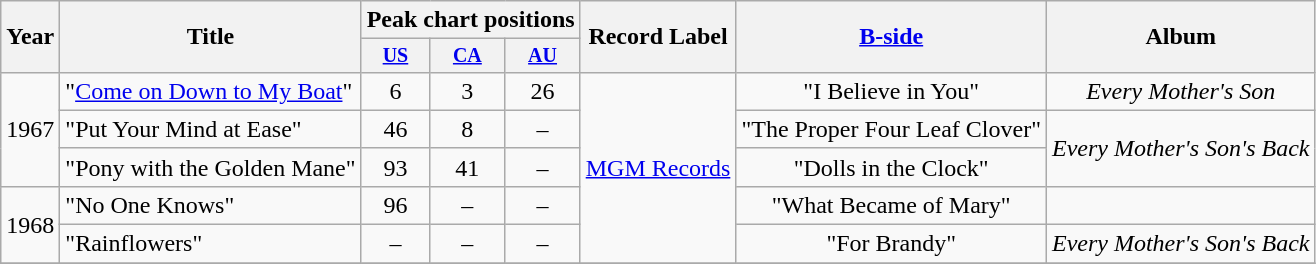<table class="wikitable" style=text-align:center;>
<tr>
<th rowspan="2">Year</th>
<th rowspan="2">Title</th>
<th colspan="3">Peak chart positions</th>
<th rowspan="2">Record Label</th>
<th rowspan="2"><a href='#'>B-side</a></th>
<th rowspan="2">Album</th>
</tr>
<tr style="font-size:smaller;">
<th align=centre><a href='#'>US</a></th>
<th align=centre><a href='#'>CA</a></th>
<th align=centre><a href='#'>AU</a></th>
</tr>
<tr>
<td rowspan="3">1967</td>
<td align=left>"<a href='#'>Come on Down to My Boat</a>"</td>
<td>6</td>
<td>3</td>
<td>26</td>
<td rowspan="5"><a href='#'>MGM Records</a></td>
<td>"I Believe in You"</td>
<td rowspan="1"><em>Every Mother's Son</em></td>
</tr>
<tr>
<td align=left>"Put Your Mind at Ease"</td>
<td>46</td>
<td>8</td>
<td>–</td>
<td>"The Proper Four Leaf Clover"</td>
<td rowspan="2"><em>Every Mother's Son's Back</em></td>
</tr>
<tr>
<td align=left>"Pony with the Golden Mane"</td>
<td>93</td>
<td>41</td>
<td>–</td>
<td>"Dolls in the Clock"</td>
</tr>
<tr>
<td rowspan="2">1968</td>
<td align=left>"No One Knows"</td>
<td>96</td>
<td>–</td>
<td>–</td>
<td>"What Became of Mary"</td>
<td></td>
</tr>
<tr>
<td align=left>"Rainflowers"</td>
<td>–</td>
<td>–</td>
<td>–</td>
<td>"For Brandy"</td>
<td rowspan="1"><em>Every Mother's Son's Back</em></td>
</tr>
<tr>
</tr>
</table>
